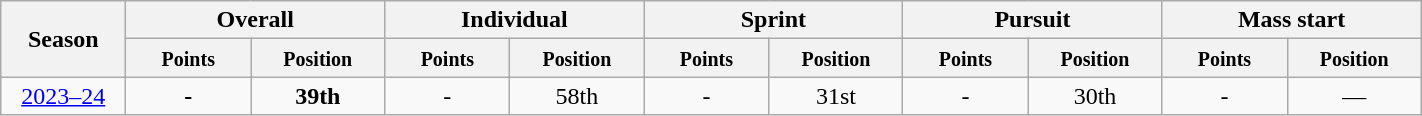<table class="wikitable" style="text-align:center;" width="75%">
<tr class="hintergrundfarbe5">
<th rowspan="2" style="width:4%;">Season</th>
<th colspan="2">Overall</th>
<th colspan="2">Individual</th>
<th colspan="2">Sprint</th>
<th colspan="2">Pursuit</th>
<th colspan="2">Mass start</th>
</tr>
<tr class="hintergrundfarbe5">
<th style="width:5%;"><small>Points</small></th>
<th style="width:5%;"><small>Position</small></th>
<th style="width:5%;"><small>Points</small></th>
<th style="width:5%;"><small>Position</small></th>
<th style="width:5%;"><small>Points</small></th>
<th style="width:5%;"><small>Position</small></th>
<th style="width:5%;"><small>Points</small></th>
<th style="width:5%;"><small>Position</small></th>
<th style="width:5%;"><small>Points</small></th>
<th style="width:5%;"><small>Position</small></th>
</tr>
<tr>
<td><a href='#'>2023–24</a></td>
<td><strong>-</strong></td>
<td><strong>39th</strong></td>
<td>-</td>
<td>58th</td>
<td>-</td>
<td>31st</td>
<td>-</td>
<td>30th</td>
<td>-</td>
<td>—</td>
</tr>
</table>
